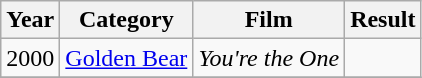<table class="wikitable sortable">
<tr>
<th>Year</th>
<th>Category</th>
<th>Film</th>
<th>Result</th>
</tr>
<tr>
<td>2000</td>
<td><a href='#'>Golden Bear</a></td>
<td><em>You're the One</em></td>
<td></td>
</tr>
<tr>
</tr>
</table>
